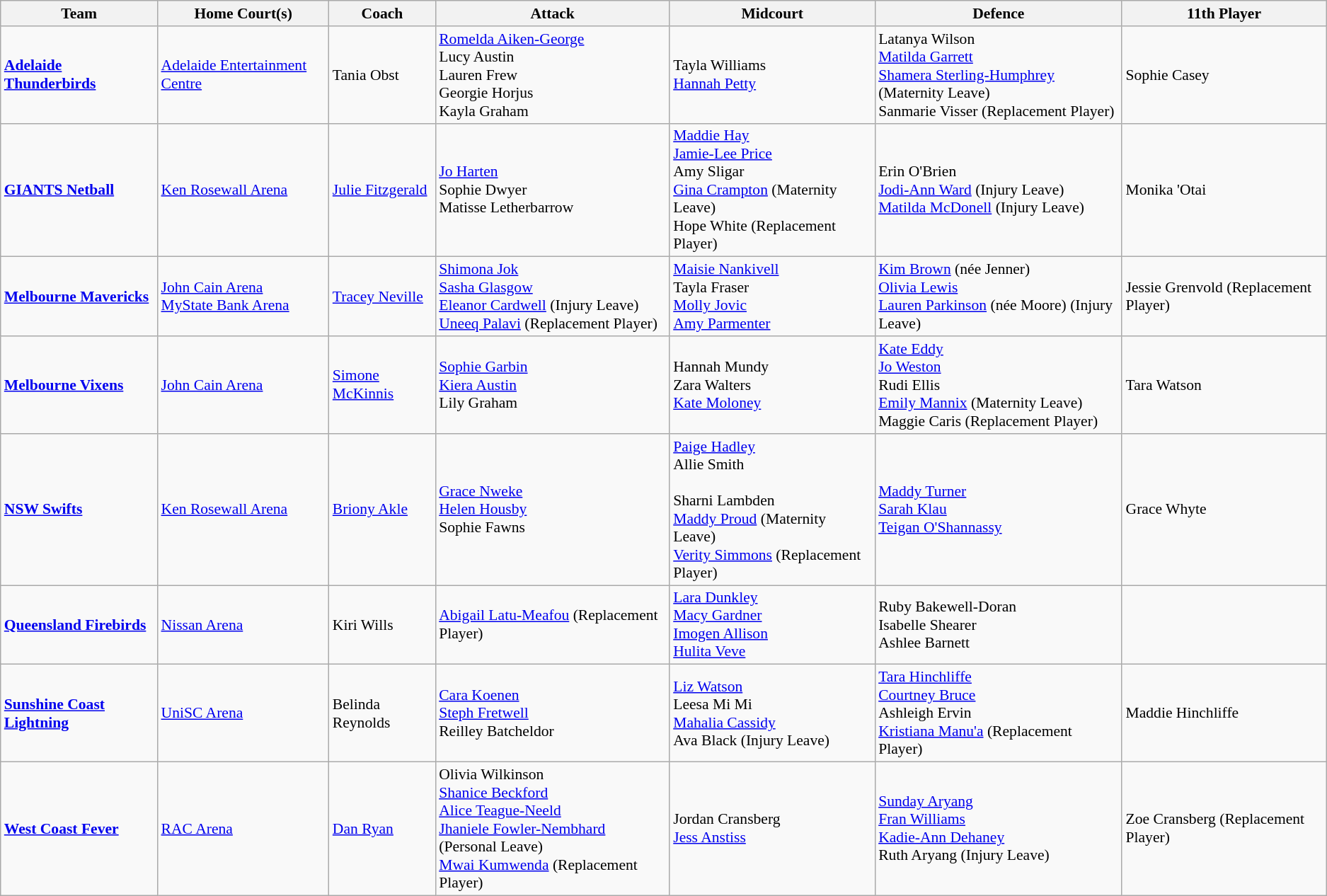<table class="wikitable" style="font-size:90%;">
<tr>
<th>Team</th>
<th>Home Court(s)</th>
<th>Coach</th>
<th>Attack</th>
<th>Midcourt</th>
<th>Defence</th>
<th>11th Player</th>
</tr>
<tr>
<td> <strong><a href='#'>Adelaide Thunderbirds</a></strong></td>
<td><a href='#'>Adelaide Entertainment Centre</a></td>
<td>Tania Obst</td>
<td> <a href='#'>Romelda Aiken-George</a><br> Lucy Austin<br> Lauren Frew<br> Georgie Horjus<br> Kayla Graham</td>
<td> Tayla Williams<br> <a href='#'>Hannah Petty</a></td>
<td> Latanya Wilson<br> <a href='#'>Matilda Garrett</a><br> <a href='#'>Shamera Sterling-Humphrey</a> (Maternity Leave)<br> Sanmarie Visser (Replacement Player)</td>
<td> Sophie Casey</td>
</tr>
<tr>
<td> <strong><a href='#'>GIANTS Netball</a></strong></td>
<td><a href='#'>Ken Rosewall Arena</a></td>
<td><a href='#'>Julie Fitzgerald</a></td>
<td> <a href='#'>Jo Harten</a><br> Sophie Dwyer<br> Matisse Letherbarrow</td>
<td> <a href='#'>Maddie Hay</a><br> <a href='#'>Jamie-Lee Price</a><br> Amy Sligar<br> <a href='#'>Gina Crampton</a> (Maternity Leave)<br> Hope White (Replacement Player)</td>
<td> Erin O'Brien<br> <a href='#'>Jodi-Ann Ward</a> (Injury Leave)<br> <a href='#'>Matilda McDonell</a> (Injury Leave)</td>
<td> Monika 'Otai</td>
</tr>
<tr>
<td> <strong><a href='#'>Melbourne Mavericks</a></strong></td>
<td><a href='#'>John Cain Arena</a><br><a href='#'>MyState Bank Arena</a></td>
<td><a href='#'>Tracey Neville</a></td>
<td> <a href='#'>Shimona Jok</a><br> <a href='#'>Sasha Glasgow</a><br> <a href='#'>Eleanor Cardwell</a> (Injury Leave)<br> <a href='#'>Uneeq Palavi</a> (Replacement Player)</td>
<td> <a href='#'>Maisie Nankivell</a><br> Tayla Fraser<br> <a href='#'>Molly Jovic</a><br> <a href='#'>Amy Parmenter</a></td>
<td> <a href='#'>Kim Brown</a> (née Jenner)<br> <a href='#'>Olivia Lewis</a><br> <a href='#'>Lauren Parkinson</a> (née Moore) (Injury Leave)</td>
<td> Jessie Grenvold (Replacement Player)</td>
</tr>
<tr>
<td> <strong><a href='#'>Melbourne Vixens</a></strong></td>
<td><a href='#'>John Cain Arena</a></td>
<td><a href='#'>Simone McKinnis</a></td>
<td> <a href='#'>Sophie Garbin</a><br> <a href='#'>Kiera Austin</a><br> Lily Graham</td>
<td> Hannah Mundy<br> Zara Walters<br> <a href='#'>Kate Moloney</a></td>
<td> <a href='#'>Kate Eddy</a><br> <a href='#'>Jo Weston</a><br> Rudi Ellis<br> <a href='#'>Emily Mannix</a> (Maternity Leave)<br> Maggie Caris (Replacement Player)</td>
<td> Tara Watson</td>
</tr>
<tr>
<td> <strong><a href='#'>NSW Swifts</a></strong></td>
<td><a href='#'>Ken Rosewall Arena</a></td>
<td><a href='#'>Briony Akle</a></td>
<td> <a href='#'>Grace Nweke</a><br> <a href='#'>Helen Housby</a><br> Sophie Fawns</td>
<td> <a href='#'>Paige Hadley</a><br> Allie Smith<br><br> Sharni Lambden<br><a href='#'>Maddy Proud</a> (Maternity Leave)<br> <a href='#'>Verity Simmons</a> (Replacement Player)</td>
<td> <a href='#'>Maddy Turner</a><br> <a href='#'>Sarah Klau</a><br> <a href='#'>Teigan O'Shannassy</a></td>
<td> Grace Whyte</td>
</tr>
<tr>
<td> <strong><a href='#'>Queensland Firebirds</a></strong></td>
<td><a href='#'>Nissan Arena</a></td>
<td>Kiri Wills</td>
<td> <a href='#'>Abigail Latu-Meafou</a> (Replacement Player)</td>
<td> <a href='#'>Lara Dunkley</a><br> <a href='#'>Macy Gardner</a><br> <a href='#'>Imogen Allison</a><br> <a href='#'>Hulita Veve</a></td>
<td> Ruby Bakewell-Doran<br> Isabelle Shearer<br> Ashlee Barnett</td>
<td></td>
</tr>
<tr>
<td> <strong><a href='#'>Sunshine Coast Lightning</a></strong></td>
<td><a href='#'>UniSC Arena</a></td>
<td>Belinda Reynolds</td>
<td> <a href='#'>Cara Koenen</a><br> <a href='#'>Steph Fretwell</a><br> Reilley Batcheldor</td>
<td> <a href='#'>Liz Watson</a><br> Leesa Mi Mi<br> <a href='#'>Mahalia Cassidy</a><br> Ava Black (Injury Leave)</td>
<td> <a href='#'>Tara Hinchliffe</a><br> <a href='#'>Courtney Bruce</a><br> Ashleigh Ervin<br> <a href='#'>Kristiana Manu'a</a> (Replacement Player)</td>
<td> Maddie Hinchliffe</td>
</tr>
<tr>
<td> <strong><a href='#'>West Coast Fever</a></strong></td>
<td><a href='#'>RAC Arena</a></td>
<td><a href='#'>Dan Ryan</a></td>
<td> Olivia Wilkinson<br> <a href='#'>Shanice Beckford</a><br> <a href='#'>Alice Teague-Neeld</a><br> <a href='#'>Jhaniele Fowler-Nembhard</a> (Personal Leave)<br> <a href='#'>Mwai Kumwenda</a> (Replacement Player)</td>
<td> Jordan Cransberg<br> <a href='#'>Jess Anstiss</a></td>
<td> <a href='#'>Sunday Aryang</a><br> <a href='#'>Fran Williams</a><br> <a href='#'>Kadie-Ann Dehaney</a><br> Ruth Aryang (Injury Leave)</td>
<td> Zoe Cransberg (Replacement Player)</td>
</tr>
</table>
